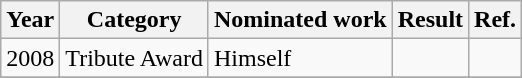<table class="wikitable sortable">
<tr>
<th>Year</th>
<th>Category</th>
<th>Nominated work</th>
<th>Result</th>
<th>Ref.</th>
</tr>
<tr>
<td>2008</td>
<td>Tribute Award</td>
<td>Himself</td>
<td></td>
<td></td>
</tr>
<tr>
</tr>
</table>
